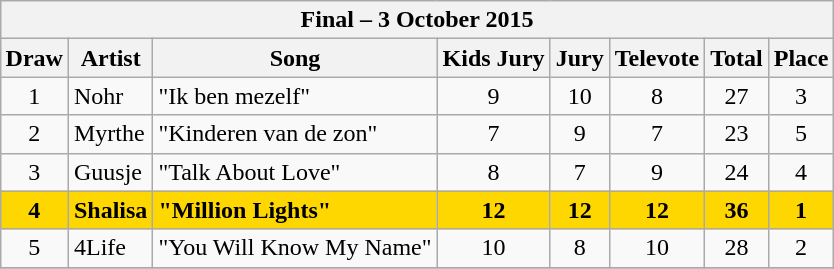<table class="sortable wikitable" style="margin: 1em auto 1em auto; text-align:center;">
<tr>
<th colspan="8">Final – 3 October 2015</th>
</tr>
<tr>
<th>Draw</th>
<th>Artist</th>
<th>Song</th>
<th>Kids Jury</th>
<th>Jury</th>
<th>Televote</th>
<th>Total</th>
<th>Place</th>
</tr>
<tr>
<td>1</td>
<td align="left">Nohr</td>
<td align="left">"Ik ben mezelf"</td>
<td>9</td>
<td>10</td>
<td>8</td>
<td>27</td>
<td>3</td>
</tr>
<tr>
<td>2</td>
<td align="left">Myrthe</td>
<td align="left">"Kinderen van de zon"</td>
<td>7</td>
<td>9</td>
<td>7</td>
<td>23</td>
<td>5</td>
</tr>
<tr>
<td>3</td>
<td align="left">Guusje</td>
<td align="left">"Talk About Love"</td>
<td>8</td>
<td>7</td>
<td>9</td>
<td>24</td>
<td>4</td>
</tr>
<tr bgcolor="GOLD">
<td><strong>4</strong></td>
<td align="left"><strong>Shalisa</strong></td>
<td align="left"><strong>"Million Lights"</strong></td>
<td><strong>12</strong></td>
<td><strong>12</strong></td>
<td><strong>12</strong></td>
<td><strong>36</strong></td>
<td><strong>1</strong></td>
</tr>
<tr>
<td>5</td>
<td align="left">4Life</td>
<td align="left">"You Will Know My Name"</td>
<td>10</td>
<td>8</td>
<td>10</td>
<td>28</td>
<td>2</td>
</tr>
<tr>
</tr>
</table>
